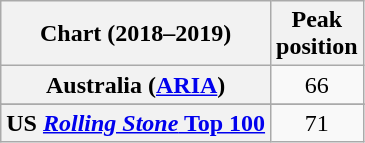<table class="wikitable sortable plainrowheaders" style="text-align:center;">
<tr>
<th>Chart (2018–2019)</th>
<th>Peak<br>position</th>
</tr>
<tr>
<th scope="row">Australia (<a href='#'>ARIA</a>)</th>
<td>66</td>
</tr>
<tr>
</tr>
<tr>
</tr>
<tr>
</tr>
<tr>
</tr>
<tr>
</tr>
<tr>
</tr>
<tr>
</tr>
<tr>
</tr>
<tr>
</tr>
<tr>
</tr>
<tr>
</tr>
<tr>
<th scope="row">US <a href='#'><em>Rolling Stone</em> Top 100</a></th>
<td>71</td>
</tr>
</table>
